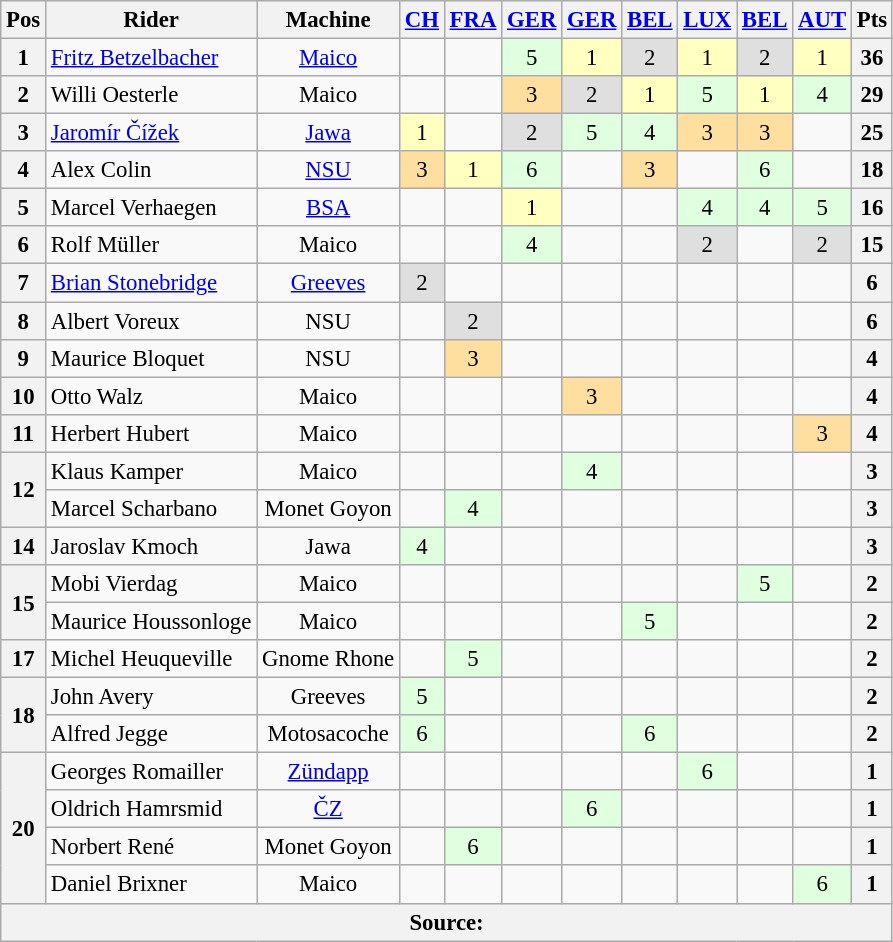<table class="wikitable" style="font-size: 95%; text-align:center">
<tr valign="top">
<th valign="middle">Pos</th>
<th valign="middle">Rider</th>
<th valign="middle">Machine</th>
<th><a href='#'>CH</a><br></th>
<th><a href='#'>FRA</a><br></th>
<th><a href='#'>GER</a><br></th>
<th><a href='#'>GER</a><br></th>
<th><a href='#'>BEL</a><br></th>
<th><a href='#'>LUX</a><br></th>
<th><a href='#'>BEL</a><br></th>
<th><a href='#'>AUT</a><br></th>
<th valign="middle">Pts</th>
</tr>
<tr>
<th>1</th>
<td align=left> <a href='#'>Fritz Betzelbacher</a></td>
<td><a href='#'>Maico</a></td>
<td></td>
<td></td>
<td style="background:#dfffdf;">5</td>
<td style="background:#ffffbf;">1</td>
<td style="background:#dfdfdf;">2</td>
<td style="background:#ffffbf;">1</td>
<td style="background:#dfdfdf;">2</td>
<td style="background:#ffffbf;">1</td>
<th>36</th>
</tr>
<tr>
<th>2</th>
<td align=left> Willi Oesterle</td>
<td>Maico</td>
<td></td>
<td></td>
<td style="background:#ffdf9f;">3</td>
<td style="background:#dfdfdf;">2</td>
<td style="background:#ffffbf;">1</td>
<td style="background:#dfffdf;">5</td>
<td style="background:#ffffbf;">1</td>
<td style="background:#dfffdf;">4</td>
<th>29</th>
</tr>
<tr>
<th>3</th>
<td align=left> <a href='#'>Jaromír Čížek</a></td>
<td><a href='#'>Jawa</a></td>
<td style="background:#ffffbf;">1</td>
<td></td>
<td style="background:#dfdfdf;">2</td>
<td style="background:#dfffdf;">5</td>
<td style="background:#dfffdf;">4</td>
<td style="background:#ffdf9f;">3</td>
<td style="background:#ffdf9f;">3</td>
<td></td>
<th>25</th>
</tr>
<tr>
<th>4</th>
<td align=left> Alex Colin</td>
<td><a href='#'>NSU</a></td>
<td style="background:#ffdf9f;">3</td>
<td style="background:#ffffbf;">1</td>
<td style="background:#dfffdf;">6</td>
<td></td>
<td style="background:#ffdf9f;">3</td>
<td></td>
<td style="background:#dfffdf;">6</td>
<td></td>
<th>18</th>
</tr>
<tr>
<th>5</th>
<td align=left> Marcel Verhaegen</td>
<td><a href='#'>BSA</a></td>
<td></td>
<td></td>
<td style="background:#ffffbf;">1</td>
<td></td>
<td></td>
<td style="background:#dfffdf;">4</td>
<td style="background:#dfffdf;">4</td>
<td style="background:#dfffdf;">5</td>
<th>16</th>
</tr>
<tr>
<th>6</th>
<td align=left> Rolf Müller</td>
<td>Maico</td>
<td></td>
<td></td>
<td style="background:#dfffdf;">4</td>
<td></td>
<td></td>
<td style="background:#dfdfdf;">2</td>
<td></td>
<td style="background:#dfdfdf;">2</td>
<th>15</th>
</tr>
<tr>
<th>7</th>
<td align=left> <a href='#'>Brian Stonebridge</a></td>
<td><a href='#'>Greeves</a></td>
<td style="background:#dfdfdf;">2</td>
<td></td>
<td></td>
<td></td>
<td></td>
<td></td>
<td></td>
<td></td>
<th>6</th>
</tr>
<tr>
<th>8</th>
<td align=left> Albert Voreux</td>
<td>NSU</td>
<td></td>
<td style="background:#dfdfdf;">2</td>
<td></td>
<td></td>
<td></td>
<td></td>
<td></td>
<td></td>
<th>6</th>
</tr>
<tr>
<th>9</th>
<td align=left> Maurice Bloquet</td>
<td>NSU</td>
<td></td>
<td style="background:#ffdf9f;">3</td>
<td></td>
<td></td>
<td></td>
<td></td>
<td></td>
<td></td>
<th>4</th>
</tr>
<tr>
<th>10</th>
<td align=left> Otto Walz</td>
<td>Maico</td>
<td></td>
<td></td>
<td></td>
<td style="background:#ffdf9f;">3</td>
<td></td>
<td></td>
<td></td>
<td></td>
<th>4</th>
</tr>
<tr>
<th>11</th>
<td align=left> Herbert Hubert</td>
<td>Maico</td>
<td></td>
<td></td>
<td></td>
<td></td>
<td></td>
<td></td>
<td></td>
<td style="background:#ffdf9f;">3</td>
<th>4</th>
</tr>
<tr>
<th rowspan=2>12</th>
<td align=left> Klaus Kamper</td>
<td>Maico</td>
<td></td>
<td></td>
<td></td>
<td style="background:#dfffdf;">4</td>
<td></td>
<td></td>
<td></td>
<td></td>
<th>3</th>
</tr>
<tr>
<td align=left> Marcel Scharbano</td>
<td>Monet Goyon</td>
<td></td>
<td style="background:#dfffdf;">4</td>
<td></td>
<td></td>
<td></td>
<td></td>
<td></td>
<td></td>
<th>3</th>
</tr>
<tr>
<th>14</th>
<td align=left> Jaroslav Kmoch</td>
<td>Jawa</td>
<td style="background:#dfffdf;">4</td>
<td></td>
<td></td>
<td></td>
<td></td>
<td></td>
<td></td>
<td></td>
<th>3</th>
</tr>
<tr>
<th rowspan=2>15</th>
<td align=left> Mobi Vierdag</td>
<td>Maico</td>
<td></td>
<td></td>
<td></td>
<td></td>
<td></td>
<td></td>
<td style="background:#dfffdf;">5</td>
<td></td>
<th>2</th>
</tr>
<tr>
<td align=left> Maurice Houssonloge</td>
<td>Maico</td>
<td></td>
<td></td>
<td></td>
<td></td>
<td style="background:#dfffdf;">5</td>
<td></td>
<td></td>
<td></td>
<th>2</th>
</tr>
<tr>
<th>17</th>
<td align=left> Michel Heuqueville</td>
<td>Gnome Rhone</td>
<td></td>
<td style="background:#dfffdf;">5</td>
<td></td>
<td></td>
<td></td>
<td></td>
<td></td>
<td></td>
<th>2</th>
</tr>
<tr>
<th rowspan=2>18</th>
<td align=left> John Avery</td>
<td>Greeves</td>
<td style="background:#dfffdf;">5</td>
<td></td>
<td></td>
<td></td>
<td></td>
<td></td>
<td></td>
<td></td>
<th>2</th>
</tr>
<tr>
<td align=left> Alfred Jegge</td>
<td>Motosacoche</td>
<td style="background:#dfffdf;">6</td>
<td></td>
<td></td>
<td></td>
<td style="background:#dfffdf;">6</td>
<td></td>
<td></td>
<td></td>
<th>2</th>
</tr>
<tr>
<th rowspan=4>20</th>
<td align=left> Georges Romailler</td>
<td><a href='#'>Zündapp</a></td>
<td></td>
<td></td>
<td></td>
<td></td>
<td></td>
<td style="background:#dfffdf;">6</td>
<td></td>
<td></td>
<th>1</th>
</tr>
<tr>
<td align=left> Oldrich Hamrsmid</td>
<td><a href='#'>ČZ</a></td>
<td></td>
<td></td>
<td></td>
<td style="background:#dfffdf;">6</td>
<td></td>
<td></td>
<td></td>
<td></td>
<th>1</th>
</tr>
<tr>
<td align=left> Norbert René</td>
<td>Monet Goyon</td>
<td></td>
<td style="background:#dfffdf;">6</td>
<td></td>
<td></td>
<td></td>
<td></td>
<td></td>
<td></td>
<th>1</th>
</tr>
<tr>
<td align=left> Daniel Brixner</td>
<td>Maico</td>
<td></td>
<td></td>
<td></td>
<td></td>
<td></td>
<td></td>
<td></td>
<td style="background:#dfffdf;">6</td>
<th>1</th>
</tr>
<tr>
<th colspan=12>Source:</th>
</tr>
</table>
